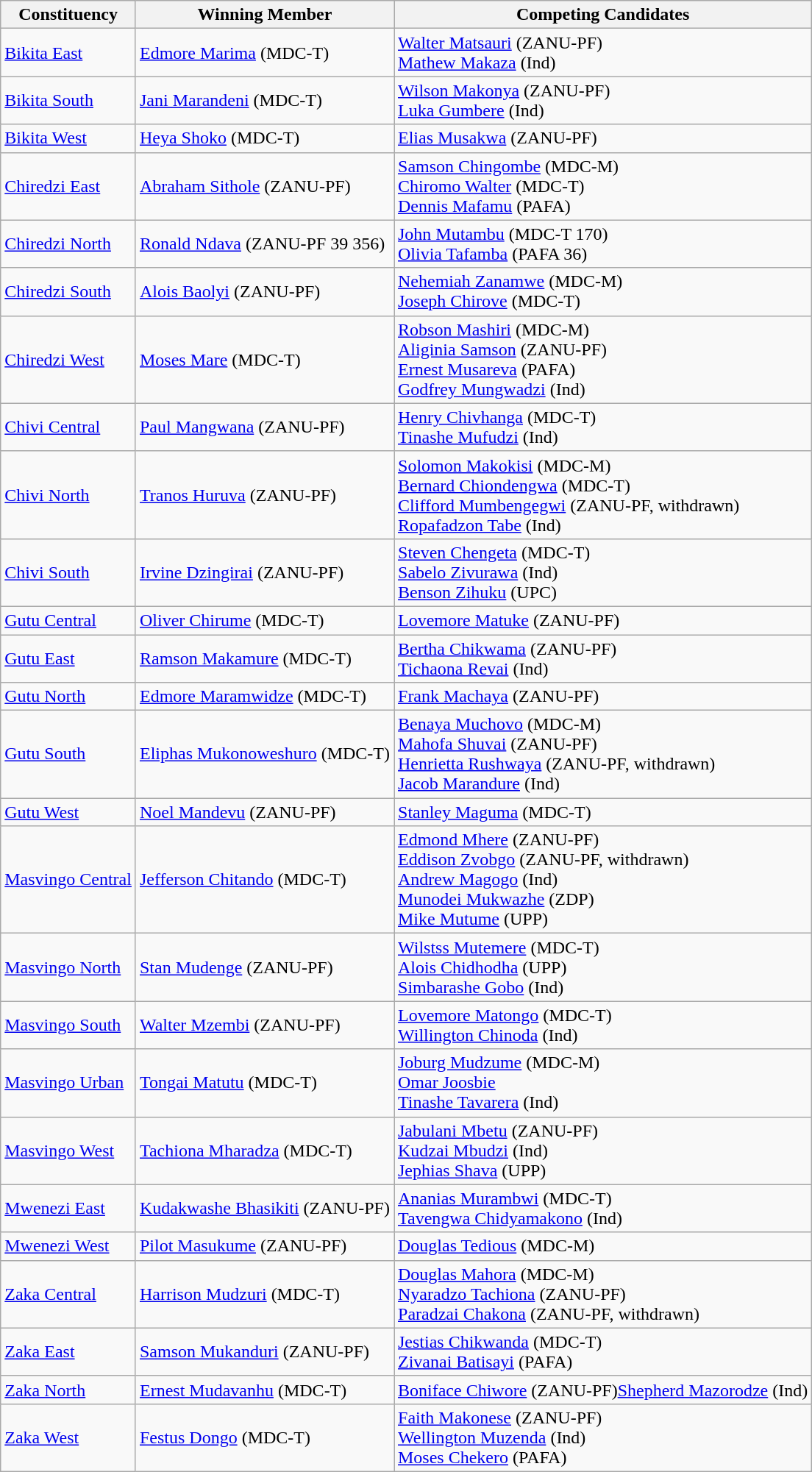<table class="wikitable table">
<tr>
<th>Constituency</th>
<th>Winning Member</th>
<th>Competing Candidates</th>
</tr>
<tr>
<td><a href='#'>Bikita East</a></td>
<td><a href='#'>Edmore Marima</a> (MDC-T)</td>
<td><a href='#'>Walter Matsauri</a> (ZANU-PF)<br><a href='#'>Mathew Makaza</a> (Ind)</td>
</tr>
<tr>
<td><a href='#'>Bikita South</a></td>
<td><a href='#'>Jani Marandeni</a> (MDC-T)</td>
<td><a href='#'>Wilson Makonya</a> (ZANU-PF)<br><a href='#'>Luka Gumbere</a> (Ind)</td>
</tr>
<tr>
<td><a href='#'>Bikita West</a></td>
<td><a href='#'>Heya Shoko</a> (MDC-T)</td>
<td><a href='#'>Elias Musakwa</a> (ZANU-PF)</td>
</tr>
<tr>
<td><a href='#'>Chiredzi East</a></td>
<td><a href='#'>Abraham Sithole</a> (ZANU-PF)</td>
<td><a href='#'>Samson Chingombe</a> (MDC-M)<br><a href='#'>Chiromo Walter</a> (MDC-T)<br><a href='#'>Dennis Mafamu</a> (PAFA)</td>
</tr>
<tr>
<td><a href='#'>Chiredzi North</a></td>
<td><a href='#'>Ronald Ndava</a> (ZANU-PF 39 356)</td>
<td><a href='#'>John Mutambu</a> (MDC-T 170)<br><a href='#'>Olivia Tafamba</a> (PAFA 36)</td>
</tr>
<tr>
<td><a href='#'>Chiredzi South</a></td>
<td><a href='#'>Alois Baolyi</a> (ZANU-PF)</td>
<td><a href='#'>Nehemiah Zanamwe</a> (MDC-M)<br><a href='#'>Joseph Chirove</a> (MDC-T)</td>
</tr>
<tr>
<td><a href='#'>Chiredzi West</a></td>
<td><a href='#'>Moses Mare</a> (MDC-T)</td>
<td><a href='#'>Robson Mashiri</a> (MDC-M)<br><a href='#'>Aliginia Samson</a> (ZANU-PF)<br><a href='#'>Ernest Musareva</a> (PAFA)<br><a href='#'>Godfrey Mungwadzi</a> (Ind)</td>
</tr>
<tr>
<td><a href='#'>Chivi Central</a></td>
<td><a href='#'>Paul Mangwana</a> (ZANU-PF)</td>
<td><a href='#'>Henry Chivhanga</a> (MDC-T)<br><a href='#'>Tinashe Mufudzi</a> (Ind)</td>
</tr>
<tr>
<td><a href='#'>Chivi North</a></td>
<td><a href='#'>Tranos Huruva</a> (ZANU-PF)</td>
<td><a href='#'>Solomon Makokisi</a> (MDC-M)<br><a href='#'>Bernard Chiondengwa</a> (MDC-T)<br><a href='#'>Clifford Mumbengegwi</a> (ZANU-PF, withdrawn)<br> <a href='#'>Ropafadzon Tabe</a> (Ind)</td>
</tr>
<tr>
<td><a href='#'>Chivi South</a></td>
<td><a href='#'>Irvine Dzingirai</a> (ZANU-PF)</td>
<td><a href='#'>Steven Chengeta</a> (MDC-T)<br><a href='#'>Sabelo Zivurawa</a> (Ind)<br><a href='#'>Benson Zihuku</a> (UPC)</td>
</tr>
<tr>
<td><a href='#'>Gutu Central</a></td>
<td><a href='#'>Oliver Chirume</a> (MDC-T)</td>
<td><a href='#'>Lovemore Matuke</a> (ZANU-PF)</td>
</tr>
<tr>
<td><a href='#'>Gutu East</a></td>
<td><a href='#'>Ramson Makamure</a> (MDC-T)</td>
<td><a href='#'>Bertha Chikwama</a> (ZANU-PF)<br><a href='#'>Tichaona Revai</a> (Ind)</td>
</tr>
<tr>
<td><a href='#'>Gutu North</a></td>
<td><a href='#'>Edmore Maramwidze</a> (MDC-T)</td>
<td><a href='#'>Frank Machaya</a> (ZANU-PF)</td>
</tr>
<tr>
<td><a href='#'>Gutu South</a></td>
<td><a href='#'>Eliphas Mukonoweshuro</a> (MDC-T)</td>
<td><a href='#'>Benaya Muchovo</a> (MDC-M)<br><a href='#'>Mahofa Shuvai</a> (ZANU-PF)<br><a href='#'>Henrietta Rushwaya</a> (ZANU-PF, withdrawn)<br><a href='#'>Jacob Marandure</a> (Ind)</td>
</tr>
<tr>
<td><a href='#'>Gutu West</a></td>
<td><a href='#'>Noel Mandevu</a> (ZANU-PF)</td>
<td><a href='#'>Stanley Maguma</a> (MDC-T)</td>
</tr>
<tr>
<td><a href='#'>Masvingo Central</a></td>
<td><a href='#'>Jefferson Chitando</a> (MDC-T)</td>
<td><a href='#'>Edmond Mhere</a> (ZANU-PF)<br><a href='#'>Eddison Zvobgo</a> (ZANU-PF, withdrawn)<br><a href='#'>Andrew Magogo</a> (Ind)<br><a href='#'>Munodei Mukwazhe</a> (ZDP)<br><a href='#'>Mike Mutume</a> (UPP)</td>
</tr>
<tr>
<td><a href='#'>Masvingo North</a></td>
<td><a href='#'>Stan Mudenge</a> (ZANU-PF)</td>
<td><a href='#'>Wilstss Mutemere</a> (MDC-T)<br><a href='#'>Alois Chidhodha</a> (UPP)<br><a href='#'>Simbarashe Gobo</a> (Ind)</td>
</tr>
<tr>
<td><a href='#'>Masvingo South</a></td>
<td><a href='#'>Walter Mzembi</a> (ZANU-PF)</td>
<td><a href='#'>Lovemore Matongo</a> (MDC-T)<br><a href='#'>Willington Chinoda</a> (Ind)</td>
</tr>
<tr>
<td><a href='#'>Masvingo Urban</a></td>
<td><a href='#'>Tongai Matutu</a> (MDC-T)</td>
<td><a href='#'>Joburg Mudzume</a> (MDC-M)<br><a href='#'>Omar Joosbie</a><br><a href='#'>Tinashe Tavarera</a> (Ind)</td>
</tr>
<tr>
<td><a href='#'>Masvingo West</a></td>
<td><a href='#'>Tachiona Mharadza</a> (MDC-T)</td>
<td><a href='#'>Jabulani Mbetu</a> (ZANU-PF)<br><a href='#'>Kudzai Mbudzi</a> (Ind)<br><a href='#'>Jephias Shava</a> (UPP)</td>
</tr>
<tr>
<td><a href='#'>Mwenezi East</a></td>
<td><a href='#'>Kudakwashe Bhasikiti</a> (ZANU-PF)</td>
<td><a href='#'>Ananias Murambwi</a> (MDC-T)<br><a href='#'>Tavengwa Chidyamakono</a> (Ind)</td>
</tr>
<tr>
<td><a href='#'>Mwenezi West</a></td>
<td><a href='#'>Pilot Masukume</a> (ZANU-PF)</td>
<td><a href='#'>Douglas Tedious</a> (MDC-M)</td>
</tr>
<tr>
<td><a href='#'>Zaka Central</a></td>
<td><a href='#'>Harrison Mudzuri</a> (MDC-T)</td>
<td><a href='#'>Douglas Mahora</a> (MDC-M)<br><a href='#'>Nyaradzo Tachiona</a> (ZANU-PF)<br><a href='#'>Paradzai Chakona</a> (ZANU-PF, withdrawn)</td>
</tr>
<tr>
<td><a href='#'>Zaka East</a></td>
<td><a href='#'>Samson Mukanduri</a> (ZANU-PF)</td>
<td><a href='#'>Jestias Chikwanda</a> (MDC-T)<br><a href='#'>Zivanai Batisayi</a> (PAFA)</td>
</tr>
<tr>
<td><a href='#'>Zaka North</a></td>
<td><a href='#'>Ernest Mudavanhu</a> (MDC-T)</td>
<td><a href='#'>Boniface Chiwore</a> (ZANU-PF)<a href='#'>Shepherd Mazorodze</a> (Ind)</td>
</tr>
<tr>
<td><a href='#'>Zaka West</a></td>
<td><a href='#'>Festus Dongo</a> (MDC-T)</td>
<td><a href='#'>Faith Makonese</a> (ZANU-PF)<br><a href='#'>Wellington Muzenda</a> (Ind)<br><a href='#'>Moses Chekero</a> (PAFA)</td>
</tr>
</table>
